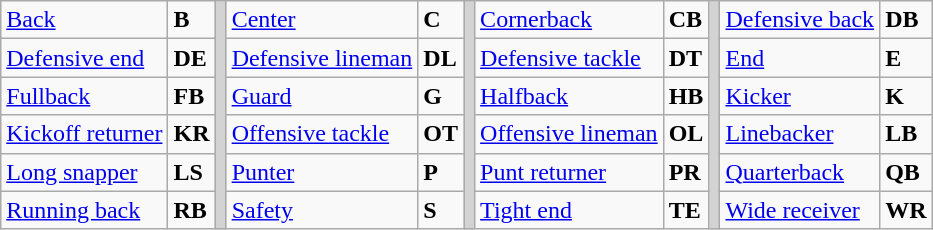<table class="wikitable">
<tr>
<td><a href='#'>Back</a></td>
<td><strong>B</strong></td>
<td rowspan="6" style="background:lightgrey;"></td>
<td><a href='#'>Center</a></td>
<td><strong>C</strong></td>
<td rowspan="6" style="background:lightgrey;"></td>
<td><a href='#'>Cornerback</a></td>
<td><strong>CB</strong></td>
<td rowspan="6" style="background:lightgrey;"></td>
<td><a href='#'>Defensive back</a></td>
<td><strong>DB</strong></td>
</tr>
<tr>
<td><a href='#'>Defensive end</a></td>
<td><strong>DE</strong></td>
<td><a href='#'>Defensive lineman</a></td>
<td><strong>DL</strong></td>
<td><a href='#'>Defensive tackle</a></td>
<td><strong>DT</strong></td>
<td><a href='#'>End</a></td>
<td><strong>E</strong></td>
</tr>
<tr>
<td><a href='#'>Fullback</a></td>
<td><strong>FB</strong></td>
<td><a href='#'>Guard</a></td>
<td><strong>G</strong></td>
<td><a href='#'>Halfback</a></td>
<td><strong>HB</strong></td>
<td><a href='#'>Kicker</a></td>
<td><strong>K</strong></td>
</tr>
<tr>
<td><a href='#'>Kickoff returner</a></td>
<td><strong>KR</strong></td>
<td><a href='#'>Offensive tackle</a></td>
<td><strong>OT</strong></td>
<td><a href='#'>Offensive lineman</a></td>
<td><strong>OL</strong></td>
<td><a href='#'>Linebacker</a></td>
<td><strong>LB</strong></td>
</tr>
<tr>
<td><a href='#'>Long snapper</a></td>
<td><strong>LS</strong></td>
<td><a href='#'>Punter</a></td>
<td><strong>P</strong></td>
<td><a href='#'>Punt returner</a></td>
<td><strong>PR</strong></td>
<td><a href='#'>Quarterback</a></td>
<td><strong>QB</strong></td>
</tr>
<tr>
<td><a href='#'>Running back</a></td>
<td><strong>RB</strong></td>
<td><a href='#'>Safety</a></td>
<td><strong>S</strong></td>
<td><a href='#'>Tight end</a></td>
<td><strong>TE</strong></td>
<td><a href='#'>Wide receiver</a></td>
<td><strong>WR</strong></td>
</tr>
</table>
